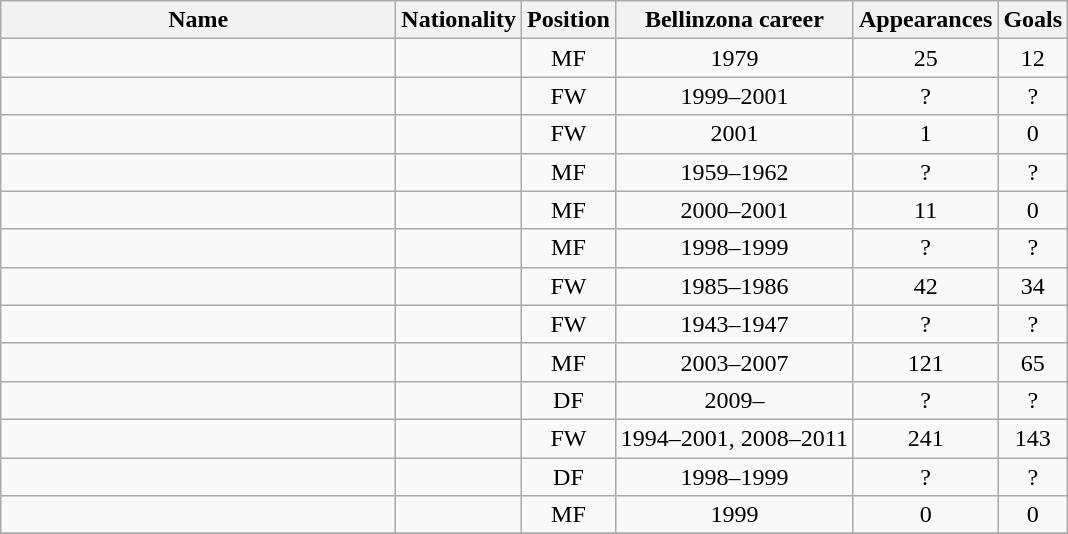<table class="wikitable sortable" style="text-align: center;">
<tr>
<th style="width:16em">Name</th>
<th>Nationality</th>
<th>Position</th>
<th>Bellinzona career</th>
<th>Appearances</th>
<th>Goals</th>
</tr>
<tr>
<td align="left"></td>
<td align="left"></td>
<td>MF</td>
<td>1979</td>
<td>25</td>
<td>12</td>
</tr>
<tr>
<td align="left"></td>
<td align="left"> </td>
<td>FW</td>
<td>1999–2001</td>
<td>?</td>
<td>?</td>
</tr>
<tr>
<td align="left"></td>
<td align="left"></td>
<td>FW</td>
<td>2001</td>
<td>1</td>
<td>0</td>
</tr>
<tr>
<td align="left"></td>
<td align="left"></td>
<td>MF</td>
<td>1959–1962</td>
<td>?</td>
<td>?</td>
</tr>
<tr>
<td align="left"></td>
<td align="left"></td>
<td>MF</td>
<td>2000–2001</td>
<td>11</td>
<td>0</td>
</tr>
<tr>
<td align="left"></td>
<td align="left"></td>
<td>MF</td>
<td>1998–1999</td>
<td>?</td>
<td>?</td>
</tr>
<tr>
<td align="left"></td>
<td align="left"></td>
<td>FW</td>
<td>1985–1986</td>
<td>42</td>
<td>34</td>
</tr>
<tr>
<td align="left"></td>
<td align="left"></td>
<td>FW</td>
<td>1943–1947</td>
<td>?</td>
<td>?</td>
</tr>
<tr>
<td align="left"></td>
<td align="left"></td>
<td>MF</td>
<td>2003–2007</td>
<td>121</td>
<td>65</td>
</tr>
<tr>
<td align="left"></td>
<td align="left"></td>
<td>DF</td>
<td>2009–</td>
<td>?</td>
<td>?</td>
</tr>
<tr>
<td align="left"></td>
<td align="left"></td>
<td>FW</td>
<td>1994–2001, 2008–2011</td>
<td>241</td>
<td>143</td>
</tr>
<tr>
<td align="left"></td>
<td align="left"> </td>
<td>DF</td>
<td>1998–1999</td>
<td>?</td>
<td>?</td>
</tr>
<tr>
<td align="left"></td>
<td align="left"></td>
<td>MF</td>
<td>1999</td>
<td>0</td>
<td>0</td>
</tr>
<tr>
</tr>
</table>
